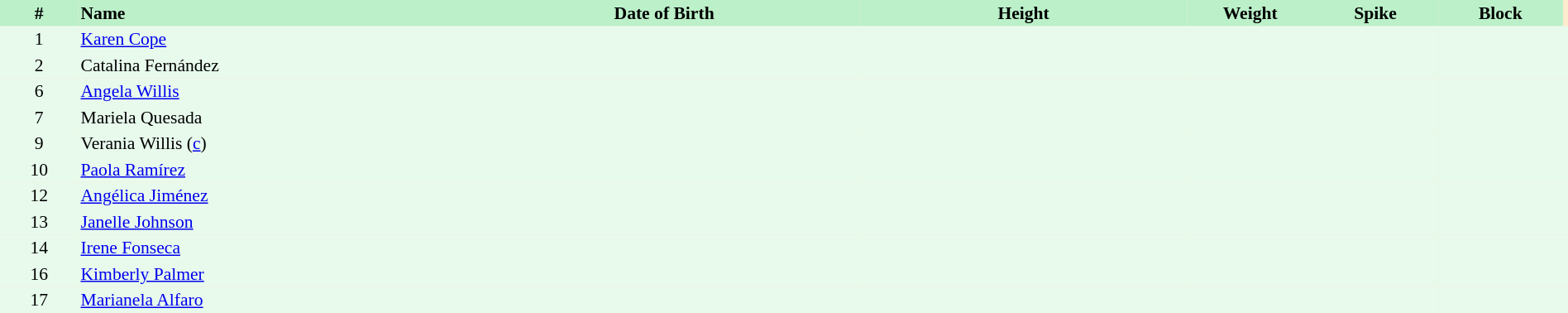<table border=0 cellpadding=2 cellspacing=0  |- bgcolor=#FFECCE style="text-align:center; font-size:90%;" width=100%>
<tr bgcolor=#BBF0C9>
<th width=5%>#</th>
<th width=25% align=left>Name</th>
<th width=25%>Date of Birth</th>
<th width=21%>Height</th>
<th width=8%>Weight</th>
<th width=8%>Spike</th>
<th width=8%>Block</th>
</tr>
<tr bgcolor=#E7FAEC>
<td>1</td>
<td align=left><a href='#'>Karen Cope</a></td>
<td></td>
<td></td>
<td></td>
<td></td>
<td></td>
<td></td>
</tr>
<tr bgcolor=#E7FAEC>
<td>2</td>
<td align=left>Catalina Fernández</td>
<td></td>
<td></td>
<td></td>
<td></td>
<td></td>
<td></td>
</tr>
<tr bgcolor=#E7FAEC>
<td>6</td>
<td align=left><a href='#'>Angela Willis</a></td>
<td></td>
<td></td>
<td></td>
<td></td>
<td></td>
<td></td>
</tr>
<tr bgcolor=#E7FAEC>
<td>7</td>
<td align=left>Mariela Quesada</td>
<td></td>
<td></td>
<td></td>
<td></td>
<td></td>
<td></td>
</tr>
<tr bgcolor=#E7FAEC>
<td>9</td>
<td align=left>Verania Willis (<a href='#'>c</a>)</td>
<td></td>
<td></td>
<td></td>
<td></td>
<td></td>
<td></td>
</tr>
<tr bgcolor=#E7FAEC>
<td>10</td>
<td align=left><a href='#'>Paola Ramírez</a></td>
<td></td>
<td></td>
<td></td>
<td></td>
<td></td>
<td></td>
</tr>
<tr bgcolor=#E7FAEC>
<td>12</td>
<td align=left><a href='#'>Angélica Jiménez</a></td>
<td></td>
<td></td>
<td></td>
<td></td>
<td></td>
<td></td>
</tr>
<tr bgcolor=#E7FAEC>
<td>13</td>
<td align=left><a href='#'>Janelle Johnson</a></td>
<td></td>
<td></td>
<td></td>
<td></td>
<td></td>
<td></td>
</tr>
<tr bgcolor=#E7FAEC>
<td>14</td>
<td align=left><a href='#'>Irene Fonseca</a></td>
<td></td>
<td></td>
<td></td>
<td></td>
<td></td>
<td></td>
</tr>
<tr bgcolor=#E7FAEC>
<td>16</td>
<td align=left><a href='#'>Kimberly Palmer</a></td>
<td></td>
<td></td>
<td></td>
<td></td>
<td></td>
<td></td>
</tr>
<tr bgcolor=#E7FAEC>
<td>17</td>
<td align=left><a href='#'>Marianela Alfaro</a></td>
<td></td>
<td></td>
<td></td>
<td></td>
<td></td>
<td></td>
</tr>
</table>
